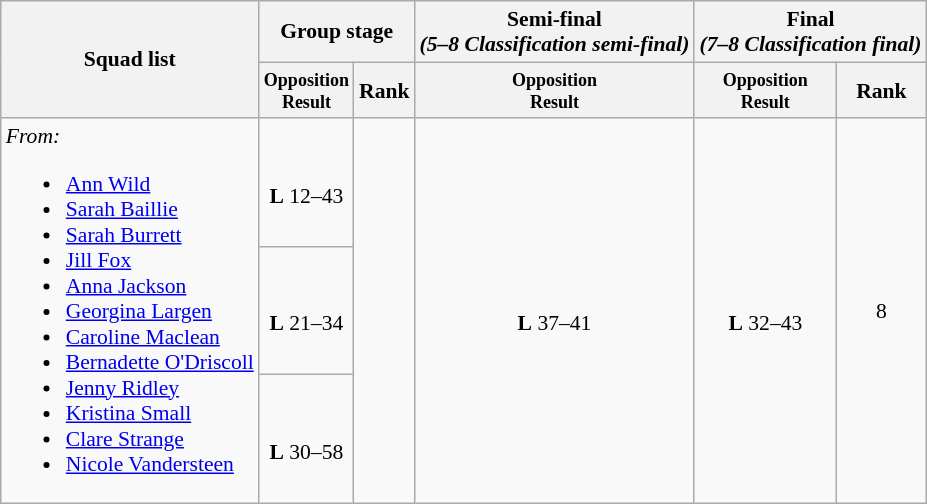<table class=wikitable style="font-size:90%">
<tr>
<th rowspan="2">Squad list</th>
<th colspan="2">Group stage</th>
<th>Semi-final<br><em>(5–8 Classification semi-final)</em></th>
<th colspan="2">Final<br><em>(7–8 Classification final)</em></th>
</tr>
<tr>
<th style="line-height:1em"><small>Opposition<br>Result</small></th>
<th>Rank</th>
<th style="line-height:1em"><small>Opposition<br>Result</small></th>
<th style="line-height:1em"><small>Opposition<br>Result</small></th>
<th>Rank</th>
</tr>
<tr>
<td rowspan="3"><em>From:</em><br><ul><li><a href='#'>Ann Wild</a></li><li><a href='#'>Sarah Baillie</a></li><li><a href='#'>Sarah Burrett</a></li><li><a href='#'>Jill Fox</a></li><li><a href='#'>Anna Jackson</a></li><li><a href='#'>Georgina Largen</a></li><li><a href='#'>Caroline Maclean</a></li><li><a href='#'>Bernadette O'Driscoll</a></li><li><a href='#'>Jenny Ridley</a></li><li><a href='#'>Kristina Small</a></li><li><a href='#'>Clare Strange</a></li><li><a href='#'>Nicole Vandersteen</a></li></ul></td>
<td align="center"><br> <strong>L</strong> 12–43</td>
<td rowspan="3" align="center"></td>
<td rowspan="3" align="center"><em></em> <br> <strong>L</strong> 37–41</td>
<td rowspan="3" align="center"><em></em> <br> <strong>L</strong> 32–43</td>
<td rowspan="3" align="center">8</td>
</tr>
<tr>
<td align="center"><br><strong>L</strong> 21–34</td>
</tr>
<tr>
<td align="center"><br> <strong>L</strong> 30–58</td>
</tr>
</table>
